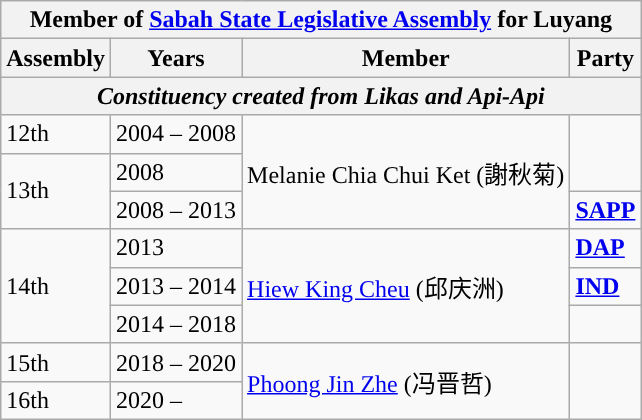<table class="wikitable">
<tr>
<th colspan="4">Member of <a href='#'>Sabah State Legislative Assembly</a> for Luyang</th>
</tr>
<tr>
<th>Assembly</th>
<th>Years</th>
<th>Member</th>
<th>Party</th>
</tr>
<tr>
<th colspan="4" align="center"><em>Constituency created from Likas and Api-Api</em></th>
</tr>
<tr>
<td>12th</td>
<td>2004 – 2008</td>
<td rowspan="3">Melanie Chia Chui Ket (謝秋菊)</td>
<td rowspan="2"></td>
</tr>
<tr>
<td rowspan="2">13th</td>
<td>2008</td>
</tr>
<tr>
<td>2008 – 2013</td>
<td><strong><a href='#'>SAPP</a></strong></td>
</tr>
<tr>
<td rowspan="3">14th</td>
<td>2013</td>
<td rowspan="3"><a href='#'>Hiew King Cheu</a> (邱庆洲)</td>
<td><strong><a href='#'>DAP</a></strong></td>
</tr>
<tr>
<td>2013 – 2014</td>
<td><strong><a href='#'>IND</a></strong></td>
</tr>
<tr>
<td>2014 – 2018</td>
<td></td>
</tr>
<tr>
<td>15th</td>
<td>2018 – 2020</td>
<td rowspan="2"><a href='#'>Phoong Jin Zhe</a> (冯晋哲)</td>
<td rowspan="2"></td>
</tr>
<tr>
<td>16th</td>
<td>2020 –</td>
</tr>
</table>
